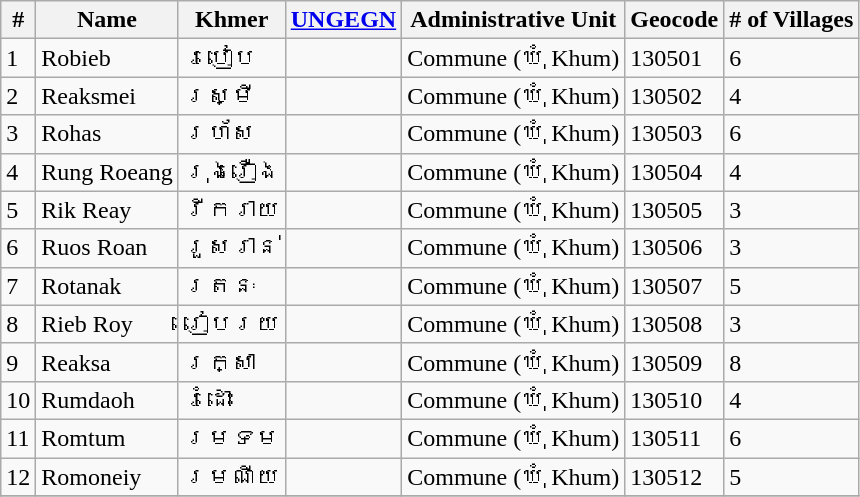<table class="wikitable sortable">
<tr>
<th>#</th>
<th>Name</th>
<th>Khmer</th>
<th><a href='#'>UNGEGN</a></th>
<th>Administrative Unit</th>
<th>Geocode</th>
<th># of Villages</th>
</tr>
<tr>
<td>1</td>
<td>Robieb</td>
<td>របៀប</td>
<td></td>
<td>Commune (ឃុំ Khum)</td>
<td>130501</td>
<td>6</td>
</tr>
<tr>
<td>2</td>
<td>Reaksmei</td>
<td>រស្មី</td>
<td></td>
<td>Commune (ឃុំ Khum)</td>
<td>130502</td>
<td>4</td>
</tr>
<tr>
<td>3</td>
<td>Rohas</td>
<td>រហ័ស</td>
<td></td>
<td>Commune (ឃុំ Khum)</td>
<td>130503</td>
<td>6</td>
</tr>
<tr>
<td>4</td>
<td>Rung Roeang</td>
<td>រុងរឿង</td>
<td></td>
<td>Commune (ឃុំ Khum)</td>
<td>130504</td>
<td>4</td>
</tr>
<tr>
<td>5</td>
<td>Rik Reay</td>
<td>រីករាយ</td>
<td></td>
<td>Commune (ឃុំ Khum)</td>
<td>130505</td>
<td>3</td>
</tr>
<tr>
<td>6</td>
<td>Ruos Roan</td>
<td>រួសរាន់</td>
<td></td>
<td>Commune (ឃុំ Khum)</td>
<td>130506</td>
<td>3</td>
</tr>
<tr>
<td>7</td>
<td>Rotanak</td>
<td>រតនៈ</td>
<td></td>
<td>Commune (ឃុំ Khum)</td>
<td>130507</td>
<td>5</td>
</tr>
<tr>
<td>8</td>
<td>Rieb Roy</td>
<td>រៀបរយ</td>
<td></td>
<td>Commune (ឃុំ Khum)</td>
<td>130508</td>
<td>3</td>
</tr>
<tr>
<td>9</td>
<td>Reaksa</td>
<td>រក្សា</td>
<td></td>
<td>Commune (ឃុំ Khum)</td>
<td>130509</td>
<td>8</td>
</tr>
<tr>
<td>10</td>
<td>Rumdaoh</td>
<td>រំដោះ</td>
<td></td>
<td>Commune (ឃុំ Khum)</td>
<td>130510</td>
<td>4</td>
</tr>
<tr>
<td>11</td>
<td>Romtum</td>
<td>រមទម</td>
<td></td>
<td>Commune (ឃុំ Khum)</td>
<td>130511</td>
<td>6</td>
</tr>
<tr>
<td>12</td>
<td>Romoneiy</td>
<td>រមណីយ</td>
<td></td>
<td>Commune (ឃុំ Khum)</td>
<td>130512</td>
<td>5</td>
</tr>
<tr>
</tr>
</table>
